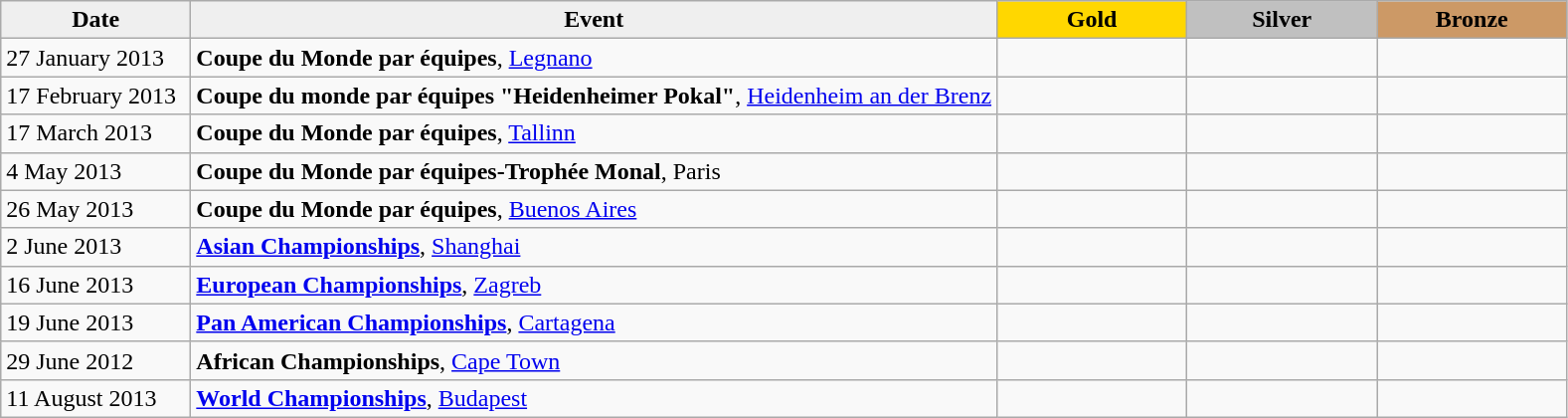<table class="wikitable plainrowheaders">
<tr align=center>
<th scope=col style="width:120px; background: #efefef;">Date</th>
<th scope=col style="background: #efefef;">Event</th>
<th scope="col" style="width:120px; background:gold;">Gold</th>
<th scope="col" style="width:120px; background:silver;">Silver</th>
<th scope="col" style="width:120px; background:#c96;">Bronze</th>
</tr>
<tr>
<td>27 January 2013</td>
<td><strong>Coupe du Monde par équipes</strong>, <a href='#'>Legnano</a></td>
<td></td>
<td></td>
<td></td>
</tr>
<tr>
<td>17 February 2013</td>
<td><strong>Coupe du monde par équipes "Heidenheimer Pokal"</strong>, <a href='#'>Heidenheim an der Brenz</a></td>
<td></td>
<td></td>
<td></td>
</tr>
<tr>
<td>17 March 2013</td>
<td><strong>Coupe du Monde par équipes</strong>, <a href='#'>Tallinn</a></td>
<td></td>
<td></td>
<td></td>
</tr>
<tr>
<td>4 May 2013</td>
<td><strong>Coupe du Monde par équipes-Trophée Monal</strong>, Paris</td>
<td></td>
<td></td>
<td></td>
</tr>
<tr>
<td>26 May 2013</td>
<td><strong>Coupe du Monde par équipes</strong>, <a href='#'>Buenos Aires</a></td>
<td></td>
<td></td>
<td></td>
</tr>
<tr>
<td>2 June 2013</td>
<td><strong><a href='#'>Asian Championships</a></strong>, <a href='#'>Shanghai</a></td>
<td></td>
<td></td>
<td></td>
</tr>
<tr>
<td>16 June 2013</td>
<td><strong><a href='#'>European Championships</a></strong>, <a href='#'>Zagreb</a></td>
<td></td>
<td></td>
<td></td>
</tr>
<tr>
<td>19 June 2013</td>
<td><strong><a href='#'>Pan American Championships</a></strong>, <a href='#'>Cartagena</a></td>
<td></td>
<td></td>
<td></td>
</tr>
<tr>
<td>29 June 2012</td>
<td><strong>African Championships</strong>, <a href='#'>Cape Town</a></td>
<td></td>
<td></td>
<td></td>
</tr>
<tr>
<td>11 August 2013</td>
<td><strong><a href='#'>World Championships</a></strong>, <a href='#'>Budapest</a></td>
<td></td>
<td></td>
<td></td>
</tr>
</table>
